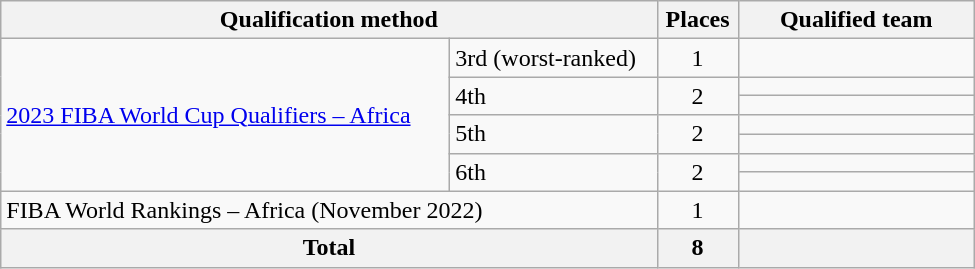<table class="wikitable" width=650>
<tr>
<th colspan=2>Qualification method</th>
<th>Places</th>
<th width=150>Qualified team</th>
</tr>
<tr>
<td rowspan=7><a href='#'>2023 FIBA World Cup Qualifiers – Africa</a></td>
<td>3rd (worst-ranked)</td>
<td align=center>1</td>
<td></td>
</tr>
<tr>
<td rowspan=2>4th</td>
<td rowspan=2 align=center>2</td>
<td></td>
</tr>
<tr>
<td></td>
</tr>
<tr>
<td rowspan=2>5th</td>
<td rowspan=2 align=center>2</td>
<td></td>
</tr>
<tr>
<td><s></s></td>
</tr>
<tr>
<td rowspan=2>6th</td>
<td rowspan=2 align=center>2</td>
<td><s></s></td>
</tr>
<tr>
<td></td>
</tr>
<tr>
<td colspan=2>FIBA World Rankings – Africa (November 2022)</td>
<td align=center>1</td>
<td></td>
</tr>
<tr>
<th colspan=2>Total</th>
<th>8</th>
<th></th>
</tr>
</table>
